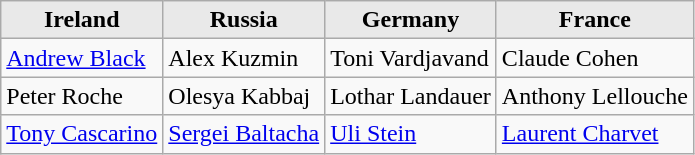<table class="wikitable">
<tr>
<th style="background: #E9E9E9;">Ireland</th>
<th style="background: #E9E9E9;">Russia</th>
<th style="background: #E9E9E9;">Germany</th>
<th style="background: #E9E9E9;">France</th>
</tr>
<tr>
<td> <a href='#'>Andrew Black</a></td>
<td> Alex Kuzmin</td>
<td> Toni Vardjavand</td>
<td> Claude Cohen</td>
</tr>
<tr>
<td> Peter Roche</td>
<td> Olesya Kabbaj</td>
<td> Lothar Landauer</td>
<td> Anthony Lellouche</td>
</tr>
<tr>
<td> <a href='#'>Tony Cascarino</a></td>
<td> <a href='#'>Sergei Baltacha</a></td>
<td> <a href='#'>Uli Stein</a></td>
<td> <a href='#'>Laurent Charvet</a></td>
</tr>
</table>
